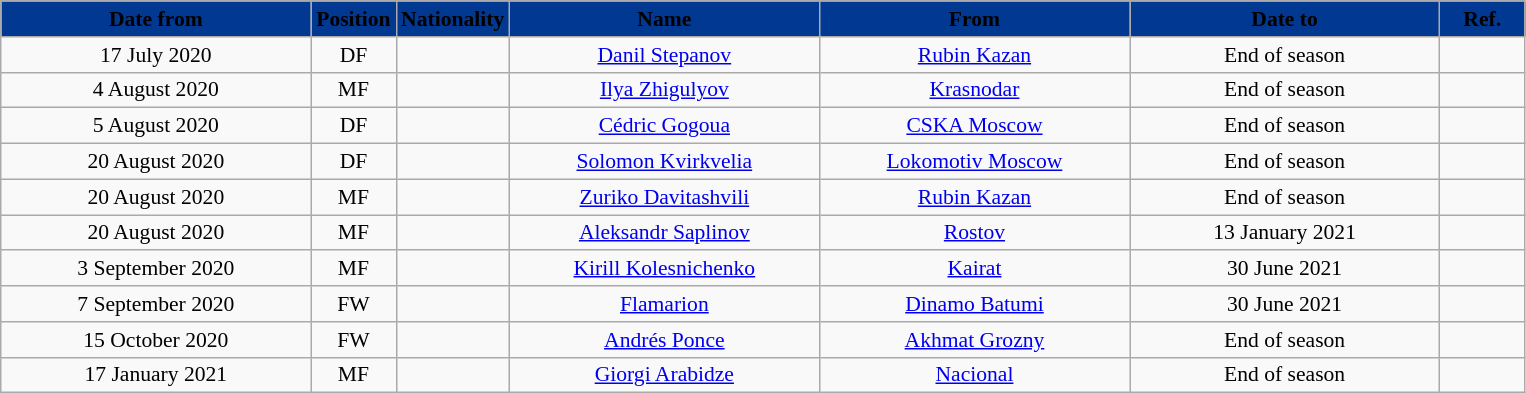<table class="wikitable" style="text-align:center; font-size:90%; ">
<tr>
<th style="background:#003892; color:black; width:200px;">Date from</th>
<th style="background:#003892; color:black; width:50px;">Position</th>
<th style="background:#003892; color:black; width:50px;">Nationality</th>
<th style="background:#003892; color:black; width:200px;">Name</th>
<th style="background:#003892; color:black; width:200px;">From</th>
<th style="background:#003892; color:black; width:200px;">Date to</th>
<th style="background:#003892; color:black; width:50px;">Ref.</th>
</tr>
<tr>
<td>17 July 2020</td>
<td>DF</td>
<td></td>
<td><a href='#'>Danil Stepanov</a></td>
<td><a href='#'>Rubin Kazan</a></td>
<td>End of season</td>
<td></td>
</tr>
<tr>
<td>4 August 2020</td>
<td>MF</td>
<td></td>
<td><a href='#'>Ilya Zhigulyov</a></td>
<td><a href='#'>Krasnodar</a></td>
<td>End of season</td>
<td></td>
</tr>
<tr>
<td>5 August 2020</td>
<td>DF</td>
<td></td>
<td><a href='#'>Cédric Gogoua</a></td>
<td><a href='#'>CSKA Moscow</a></td>
<td>End of season</td>
<td></td>
</tr>
<tr>
<td>20 August 2020</td>
<td>DF</td>
<td></td>
<td><a href='#'>Solomon Kvirkvelia</a></td>
<td><a href='#'>Lokomotiv Moscow</a></td>
<td>End of season</td>
<td></td>
</tr>
<tr>
<td>20 August 2020</td>
<td>MF</td>
<td></td>
<td><a href='#'>Zuriko Davitashvili</a></td>
<td><a href='#'>Rubin Kazan</a></td>
<td>End of season</td>
<td></td>
</tr>
<tr>
<td>20 August 2020</td>
<td>MF</td>
<td></td>
<td><a href='#'>Aleksandr Saplinov</a></td>
<td><a href='#'>Rostov</a></td>
<td>13 January 2021</td>
<td></td>
</tr>
<tr>
<td>3 September 2020</td>
<td>MF</td>
<td></td>
<td><a href='#'>Kirill Kolesnichenko</a></td>
<td><a href='#'>Kairat</a></td>
<td>30 June 2021</td>
<td></td>
</tr>
<tr>
<td>7 September 2020</td>
<td>FW</td>
<td></td>
<td><a href='#'>Flamarion</a></td>
<td><a href='#'>Dinamo Batumi</a></td>
<td>30 June 2021</td>
<td></td>
</tr>
<tr>
<td>15 October 2020</td>
<td>FW</td>
<td></td>
<td><a href='#'>Andrés Ponce</a></td>
<td><a href='#'>Akhmat Grozny</a></td>
<td>End of season</td>
<td></td>
</tr>
<tr>
<td>17 January 2021</td>
<td>MF</td>
<td></td>
<td><a href='#'>Giorgi Arabidze</a></td>
<td><a href='#'>Nacional</a></td>
<td>End of season</td>
<td></td>
</tr>
</table>
